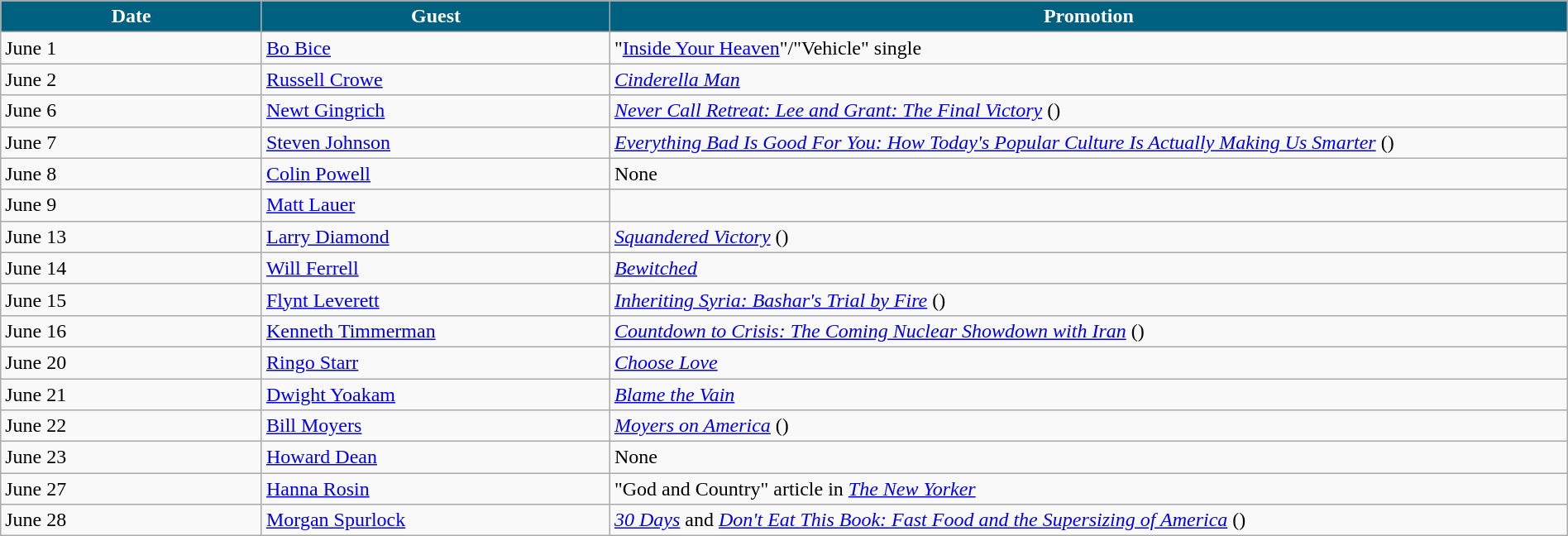<table class="wikitable" width="100%">
<tr bgcolor="#CCCCCC">
<th width="15%" style="background:#006080; color:#FFFFFF">Date</th>
<th width="20%" style="background:#006080; color:#FFFFFF">Guest</th>
<th width="55%" style="background:#006080; color:#FFFFFF">Promotion</th>
</tr>
<tr>
<td>June 1</td>
<td><a href='#'>Bo Bice</a></td>
<td>"<a href='#'>Inside Your Heaven</a>"/"Vehicle" single</td>
</tr>
<tr>
<td>June 2</td>
<td><a href='#'>Russell Crowe</a></td>
<td><em><a href='#'>Cinderella Man</a></em></td>
</tr>
<tr>
<td>June 6</td>
<td><a href='#'>Newt Gingrich</a></td>
<td><em><a href='#'>Never Call Retreat: Lee and Grant: The Final Victory</a></em> ()</td>
</tr>
<tr>
<td>June 7</td>
<td><a href='#'>Steven Johnson</a></td>
<td><em><a href='#'>Everything Bad Is Good For You: How Today's Popular Culture Is Actually Making Us Smarter</a></em> ()</td>
</tr>
<tr>
<td>June 8</td>
<td><a href='#'>Colin Powell</a></td>
<td>None</td>
</tr>
<tr>
<td>June 9</td>
<td><a href='#'>Matt Lauer</a></td>
<td></td>
</tr>
<tr>
<td>June 13</td>
<td><a href='#'>Larry Diamond</a></td>
<td><em><a href='#'>Squandered Victory</a></em> ()</td>
</tr>
<tr>
<td>June 14</td>
<td><a href='#'>Will Ferrell</a></td>
<td><em><a href='#'>Bewitched</a></em></td>
</tr>
<tr>
<td>June 15</td>
<td><a href='#'>Flynt Leverett</a></td>
<td><em><a href='#'>Inheriting Syria: Bashar's Trial by Fire</a></em> ()</td>
</tr>
<tr>
<td>June 16</td>
<td><a href='#'>Kenneth Timmerman</a></td>
<td><em><a href='#'>Countdown to Crisis: The Coming Nuclear Showdown with Iran</a></em> ()</td>
</tr>
<tr>
<td>June 20</td>
<td><a href='#'>Ringo Starr</a></td>
<td><em><a href='#'>Choose Love</a></em></td>
</tr>
<tr>
<td>June 21</td>
<td><a href='#'>Dwight Yoakam</a></td>
<td><em><a href='#'>Blame the Vain</a></em></td>
</tr>
<tr>
<td>June 22</td>
<td><a href='#'>Bill Moyers</a></td>
<td><em><a href='#'>Moyers on America</a></em> ()</td>
</tr>
<tr>
<td>June 23</td>
<td><a href='#'>Howard Dean</a></td>
<td>None</td>
</tr>
<tr>
<td>June 27</td>
<td><a href='#'>Hanna Rosin</a></td>
<td>"God and Country" article in <em><a href='#'>The New Yorker</a></em></td>
</tr>
<tr>
<td>June 28</td>
<td><a href='#'>Morgan Spurlock</a></td>
<td><em><a href='#'>30 Days</a></em> and <em><a href='#'>Don't Eat This Book: Fast Food and the Supersizing of America</a></em> ()</td>
</tr>
</table>
